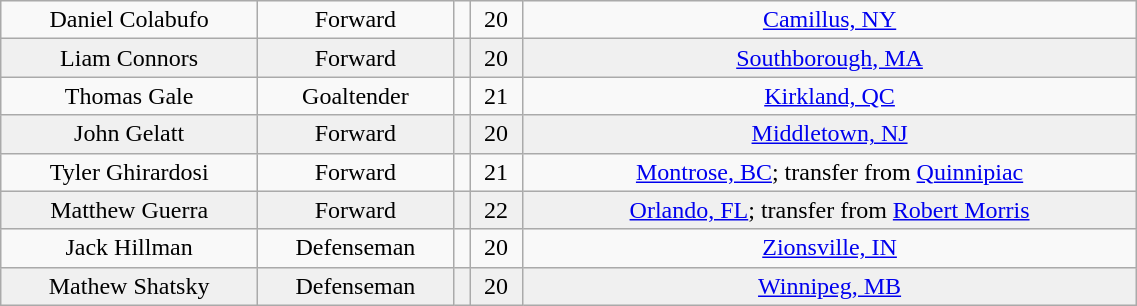<table class="wikitable" width="60%">
<tr align="center" bgcolor="">
<td>Daniel Colabufo</td>
<td>Forward</td>
<td></td>
<td>20</td>
<td><a href='#'>Camillus, NY</a></td>
</tr>
<tr align="center" bgcolor="f0f0f0">
<td>Liam Connors</td>
<td>Forward</td>
<td></td>
<td>20</td>
<td><a href='#'>Southborough, MA</a></td>
</tr>
<tr align="center" bgcolor="">
<td>Thomas Gale</td>
<td>Goaltender</td>
<td></td>
<td>21</td>
<td><a href='#'>Kirkland, QC</a></td>
</tr>
<tr align="center" bgcolor="f0f0f0">
<td>John Gelatt</td>
<td>Forward</td>
<td></td>
<td>20</td>
<td><a href='#'>Middletown, NJ</a></td>
</tr>
<tr align="center" bgcolor="">
<td>Tyler Ghirardosi</td>
<td>Forward</td>
<td></td>
<td>21</td>
<td><a href='#'>Montrose, BC</a>; transfer from <a href='#'>Quinnipiac</a></td>
</tr>
<tr align="center" bgcolor="f0f0f0">
<td>Matthew Guerra</td>
<td>Forward</td>
<td></td>
<td>22</td>
<td><a href='#'>Orlando, FL</a>; transfer from <a href='#'>Robert Morris</a></td>
</tr>
<tr align="center" bgcolor="">
<td>Jack Hillman</td>
<td>Defenseman</td>
<td></td>
<td>20</td>
<td><a href='#'>Zionsville, IN</a></td>
</tr>
<tr align="center" bgcolor="f0f0f0">
<td>Mathew Shatsky</td>
<td>Defenseman</td>
<td></td>
<td>20</td>
<td><a href='#'>Winnipeg, MB</a></td>
</tr>
</table>
